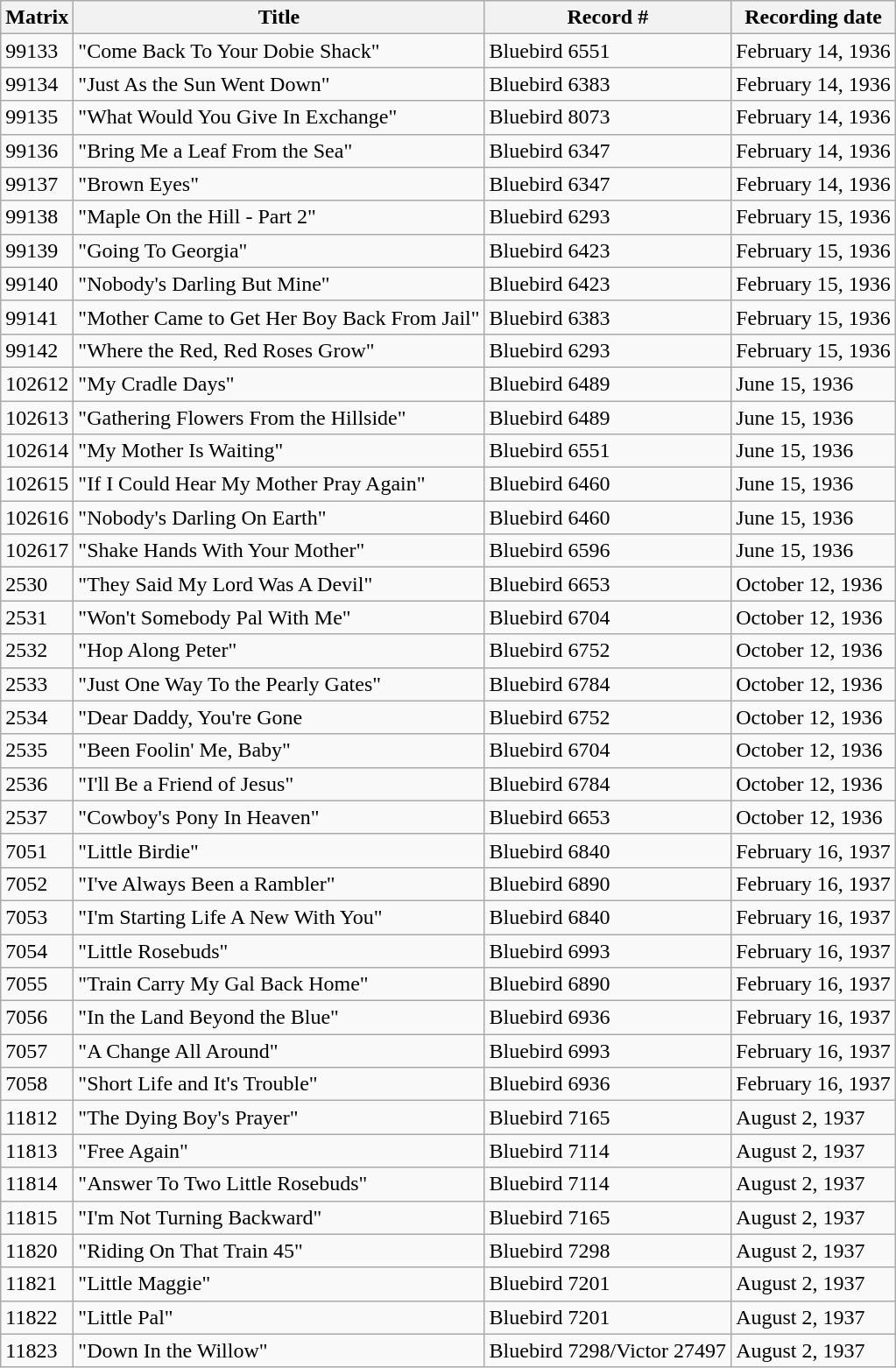<table class=wikitable>
<tr>
<th>Matrix</th>
<th>Title</th>
<th>Record #</th>
<th>Recording date</th>
</tr>
<tr>
<td>99133</td>
<td>"Come Back To Your Dobie Shack"</td>
<td>Bluebird 6551</td>
<td>February 14, 1936</td>
</tr>
<tr>
<td>99134</td>
<td>"Just As the Sun Went Down"</td>
<td>Bluebird 6383</td>
<td>February 14, 1936</td>
</tr>
<tr>
<td>99135</td>
<td>"What Would You Give In Exchange"</td>
<td>Bluebird 8073</td>
<td>February 14, 1936</td>
</tr>
<tr>
<td>99136</td>
<td>"Bring Me a Leaf From the Sea"</td>
<td>Bluebird 6347</td>
<td>February 14, 1936</td>
</tr>
<tr>
<td>99137</td>
<td>"Brown Eyes"</td>
<td>Bluebird 6347</td>
<td>February 14, 1936</td>
</tr>
<tr>
<td>99138</td>
<td>"Maple On the Hill - Part 2"</td>
<td>Bluebird 6293</td>
<td>February 15, 1936</td>
</tr>
<tr>
<td>99139</td>
<td>"Going To Georgia"</td>
<td>Bluebird 6423</td>
<td>February 15, 1936</td>
</tr>
<tr>
<td>99140</td>
<td>"Nobody's Darling But Mine"</td>
<td>Bluebird 6423</td>
<td>February 15, 1936</td>
</tr>
<tr>
<td>99141</td>
<td>"Mother Came to Get Her Boy Back From Jail"</td>
<td>Bluebird 6383</td>
<td>February 15, 1936</td>
</tr>
<tr>
<td>99142</td>
<td>"Where the Red, Red Roses Grow"</td>
<td>Bluebird 6293</td>
<td>February 15, 1936</td>
</tr>
<tr>
<td>102612</td>
<td>"My Cradle Days"</td>
<td>Bluebird 6489</td>
<td>June 15, 1936</td>
</tr>
<tr>
<td>102613</td>
<td>"Gathering Flowers From the Hillside"</td>
<td>Bluebird 6489</td>
<td>June 15, 1936</td>
</tr>
<tr>
<td>102614</td>
<td>"My Mother Is Waiting"</td>
<td>Bluebird 6551</td>
<td>June 15, 1936</td>
</tr>
<tr>
<td>102615</td>
<td>"If I Could Hear My Mother Pray Again"</td>
<td>Bluebird 6460</td>
<td>June 15, 1936</td>
</tr>
<tr>
<td>102616</td>
<td>"Nobody's Darling On Earth"</td>
<td>Bluebird 6460</td>
<td>June 15, 1936</td>
</tr>
<tr>
<td>102617</td>
<td>"Shake Hands With Your Mother"</td>
<td>Bluebird 6596</td>
<td>June 15, 1936</td>
</tr>
<tr>
<td>2530</td>
<td>"They Said My Lord Was A Devil"</td>
<td>Bluebird 6653</td>
<td>October 12, 1936</td>
</tr>
<tr>
<td>2531</td>
<td>"Won't Somebody Pal With Me"</td>
<td>Bluebird 6704</td>
<td>October 12, 1936</td>
</tr>
<tr>
<td>2532</td>
<td>"Hop Along Peter"</td>
<td>Bluebird 6752</td>
<td>October 12, 1936</td>
</tr>
<tr>
<td>2533</td>
<td>"Just One Way To the Pearly Gates"</td>
<td>Bluebird 6784</td>
<td>October 12, 1936</td>
</tr>
<tr>
<td>2534</td>
<td>"Dear Daddy, You're Gone</td>
<td>Bluebird 6752</td>
<td>October 12, 1936</td>
</tr>
<tr>
<td>2535</td>
<td>"Been Foolin' Me, Baby"</td>
<td>Bluebird 6704</td>
<td>October 12, 1936</td>
</tr>
<tr>
<td>2536</td>
<td>"I'll Be a Friend of Jesus"</td>
<td>Bluebird 6784</td>
<td>October 12, 1936</td>
</tr>
<tr>
<td>2537</td>
<td>"Cowboy's Pony In Heaven"</td>
<td>Bluebird 6653</td>
<td>October 12, 1936</td>
</tr>
<tr>
<td>7051</td>
<td>"Little Birdie"</td>
<td>Bluebird 6840</td>
<td>February 16, 1937</td>
</tr>
<tr>
<td>7052</td>
<td>"I've Always Been a Rambler"</td>
<td>Bluebird 6890</td>
<td>February 16, 1937</td>
</tr>
<tr>
<td>7053</td>
<td>"I'm Starting Life A New With You"</td>
<td>Bluebird 6840</td>
<td>February 16, 1937</td>
</tr>
<tr>
<td>7054</td>
<td>"Little Rosebuds"</td>
<td>Bluebird 6993</td>
<td>February 16, 1937</td>
</tr>
<tr>
<td>7055</td>
<td>"Train Carry My Gal Back Home"</td>
<td>Bluebird 6890</td>
<td>February 16, 1937</td>
</tr>
<tr>
<td>7056</td>
<td>"In the Land Beyond the Blue"</td>
<td>Bluebird 6936</td>
<td>February 16, 1937</td>
</tr>
<tr>
<td>7057</td>
<td>"A Change All Around"</td>
<td>Bluebird 6993</td>
<td>February 16, 1937</td>
</tr>
<tr>
<td>7058</td>
<td>"Short Life and It's Trouble"</td>
<td>Bluebird 6936</td>
<td>February 16, 1937</td>
</tr>
<tr>
<td>11812</td>
<td>"The Dying Boy's Prayer"</td>
<td>Bluebird 7165</td>
<td>August 2, 1937</td>
</tr>
<tr>
<td>11813</td>
<td>"Free Again"</td>
<td>Bluebird 7114</td>
<td>August 2, 1937</td>
</tr>
<tr>
<td>11814</td>
<td>"Answer To Two Little Rosebuds"</td>
<td>Bluebird 7114</td>
<td>August 2, 1937</td>
</tr>
<tr>
<td>11815</td>
<td>"I'm Not Turning Backward"</td>
<td>Bluebird 7165</td>
<td>August 2, 1937</td>
</tr>
<tr>
<td>11820</td>
<td>"Riding On That Train 45"</td>
<td>Bluebird 7298</td>
<td>August 2, 1937</td>
</tr>
<tr>
<td>11821</td>
<td>"Little Maggie"</td>
<td>Bluebird 7201</td>
<td>August 2, 1937</td>
</tr>
<tr>
<td>11822</td>
<td>"Little Pal"</td>
<td>Bluebird 7201</td>
<td>August 2, 1937</td>
</tr>
<tr>
<td>11823</td>
<td>"Down In the Willow"</td>
<td>Bluebird 7298/Victor 27497</td>
<td>August 2, 1937</td>
</tr>
</table>
